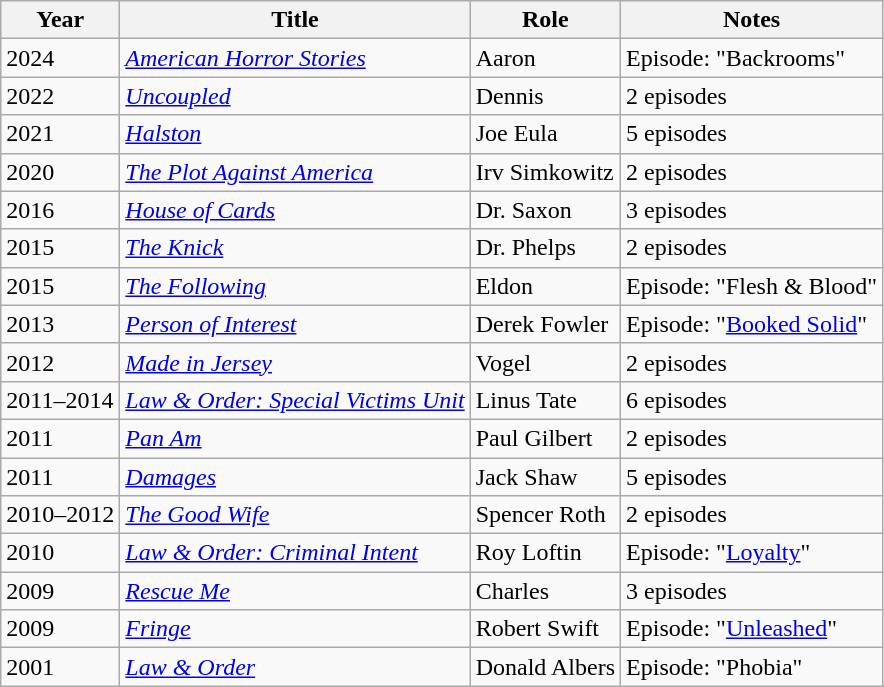<table class="wikitable sortable">
<tr>
<th>Year</th>
<th>Title</th>
<th>Role</th>
<th>Notes</th>
</tr>
<tr>
<td>2024</td>
<td><em><a href='#'>American Horror Stories</a></em></td>
<td>Aaron</td>
<td>Episode: "Backrooms"</td>
</tr>
<tr>
<td>2022</td>
<td><em><a href='#'>Uncoupled</a></em></td>
<td>Dennis</td>
<td>2 episodes</td>
</tr>
<tr>
<td>2021</td>
<td><em><a href='#'>Halston</a></em></td>
<td>Joe Eula</td>
<td>5 episodes</td>
</tr>
<tr>
<td>2020</td>
<td><em><a href='#'>The Plot Against America</a></em></td>
<td>Irv Simkowitz</td>
<td>2 episodes</td>
</tr>
<tr>
<td>2016</td>
<td><em><a href='#'>House of Cards</a></em></td>
<td>Dr. Saxon</td>
<td>3 episodes</td>
</tr>
<tr>
<td>2015</td>
<td><em><a href='#'>The Knick</a></em></td>
<td>Dr. Phelps</td>
<td>2 episodes</td>
</tr>
<tr>
<td>2015</td>
<td><em><a href='#'>The Following</a></em></td>
<td>Eldon</td>
<td>Episode: "Flesh & Blood"</td>
</tr>
<tr>
<td>2013</td>
<td><em><a href='#'>Person of Interest</a></em></td>
<td>Derek Fowler</td>
<td>Episode: "<a href='#'>Booked Solid</a>"</td>
</tr>
<tr>
<td>2012</td>
<td><em><a href='#'>Made in Jersey</a></em></td>
<td>Vogel</td>
<td>2 episodes</td>
</tr>
<tr>
<td>2011–2014</td>
<td><em><a href='#'>Law & Order: Special Victims Unit</a></em></td>
<td>Linus Tate</td>
<td>6 episodes</td>
</tr>
<tr>
<td>2011</td>
<td><em><a href='#'>Pan Am</a></em></td>
<td>Paul Gilbert</td>
<td>2 episodes</td>
</tr>
<tr>
<td>2011</td>
<td><em><a href='#'>Damages</a></em></td>
<td>Jack Shaw</td>
<td>5 episodes</td>
</tr>
<tr>
<td>2010–2012</td>
<td><em><a href='#'>The Good Wife</a></em></td>
<td>Spencer Roth</td>
<td>2 episodes</td>
</tr>
<tr>
<td>2010</td>
<td><em><a href='#'>Law & Order: Criminal Intent</a></em></td>
<td>Roy Loftin</td>
<td>Episode: "<a href='#'>Loyalty</a>"</td>
</tr>
<tr>
<td>2009</td>
<td><em><a href='#'>Rescue Me</a></em></td>
<td>Charles</td>
<td>3 episodes</td>
</tr>
<tr>
<td>2009</td>
<td><em><a href='#'>Fringe</a></em></td>
<td>Robert Swift</td>
<td>Episode: "<a href='#'>Unleashed</a>"</td>
</tr>
<tr>
<td>2001</td>
<td><em><a href='#'>Law & Order</a></em></td>
<td>Donald Albers</td>
<td>Episode: "Phobia"</td>
</tr>
</table>
